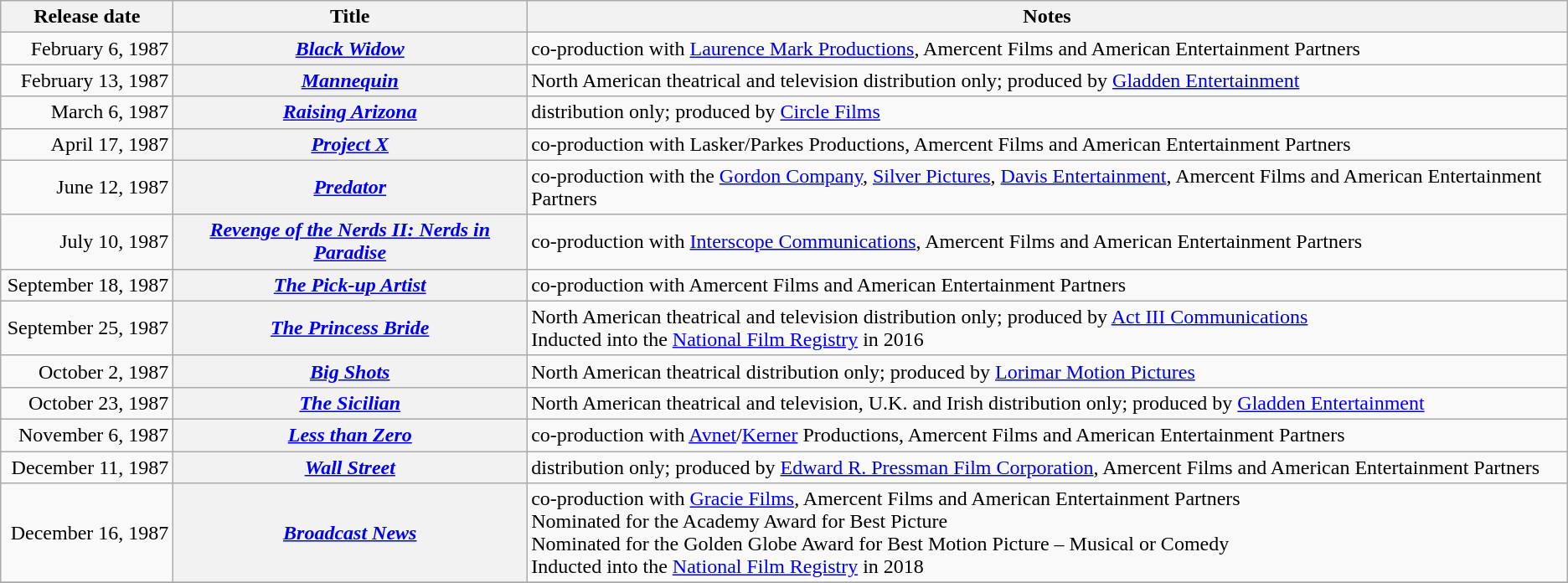<table class="wikitable plainrowheaders sortable">
<tr>
<th scope="col" style="width:130px;">Release date</th>
<th scope="col">Title</th>
<th scope="col" class="unsortable">Notes</th>
</tr>
<tr>
<td style="text-align:right;">February 6, 1987</td>
<th scope="row"><em><a href='#'>Black Widow</a></em></th>
<td>co-production with <a href='#'>Laurence Mark Productions</a>, Amercent Films and American Entertainment Partners</td>
</tr>
<tr>
<td style="text-align:right;">February 13, 1987</td>
<th scope="row"><em><a href='#'>Mannequin</a></em></th>
<td>North American theatrical and television distribution only; produced by <a href='#'>Gladden Entertainment</a></td>
</tr>
<tr>
<td style="text-align:right;">March 6, 1987</td>
<th scope="row"><em><a href='#'>Raising Arizona</a></em></th>
<td>distribution only; produced by <a href='#'>Circle Films</a></td>
</tr>
<tr>
<td style="text-align:right;">April 17, 1987</td>
<th scope="row"><em><a href='#'>Project X</a></em></th>
<td>co-production with Lasker/Parkes Productions, Amercent Films and American Entertainment Partners</td>
</tr>
<tr>
<td style="text-align:right;">June 12, 1987</td>
<th scope="row"><em><a href='#'>Predator</a></em></th>
<td>co-production with the <a href='#'>Gordon Company</a>, <a href='#'>Silver Pictures</a>, <a href='#'>Davis Entertainment</a>, Amercent Films and American Entertainment Partners</td>
</tr>
<tr>
<td style="text-align:right;">July 10, 1987</td>
<th scope="row"><em><a href='#'>Revenge of the Nerds II: Nerds in Paradise</a></em></th>
<td>co-production with <a href='#'>Interscope Communications</a>, Amercent Films and American Entertainment Partners</td>
</tr>
<tr>
<td style="text-align:right;">September 18, 1987</td>
<th scope="row"><em><a href='#'>The Pick-up Artist</a></em></th>
<td>co-production with Amercent Films and American Entertainment Partners</td>
</tr>
<tr>
<td style="text-align:right;">September 25, 1987</td>
<th scope="row"><em><a href='#'>The Princess Bride</a></em></th>
<td>North American theatrical and television distribution only; produced by <a href='#'>Act III Communications</a><br>Inducted into the <a href='#'>National Film Registry</a> in 2016</td>
</tr>
<tr>
<td style="text-align:right;">October 2, 1987</td>
<th scope="row"><em><a href='#'>Big Shots</a></em></th>
<td>North American theatrical distribution only; produced by <a href='#'>Lorimar Motion Pictures</a></td>
</tr>
<tr>
<td style="text-align:right;">October 23, 1987</td>
<th scope="row"><em><a href='#'>The Sicilian</a></em></th>
<td>North American theatrical and television, U.K. and Irish distribution only; produced by <a href='#'>Gladden Entertainment</a></td>
</tr>
<tr>
<td style="text-align:right;">November 6, 1987</td>
<th scope="row"><em><a href='#'>Less than Zero</a></em></th>
<td>co-production with <a href='#'>Avnet</a>/<a href='#'>Kerner</a> Productions, Amercent Films and American Entertainment Partners</td>
</tr>
<tr>
<td style="text-align:right;">December 11, 1987</td>
<th scope="row"><em><a href='#'>Wall Street</a></em></th>
<td>distribution only; produced by <a href='#'>Edward R. Pressman Film Corporation</a>, Amercent Films and American Entertainment Partners</td>
</tr>
<tr>
<td style="text-align:right;">December 16, 1987</td>
<th scope="row"><em><a href='#'>Broadcast News</a></em></th>
<td>co-production with <a href='#'>Gracie Films</a>, Amercent Films and American Entertainment Partners<br>Nominated for the Academy Award for Best Picture<br>Nominated for the Golden Globe Award for Best Motion Picture – Musical or Comedy<br>Inducted into the <a href='#'>National Film Registry</a> in 2018</td>
</tr>
<tr>
</tr>
</table>
